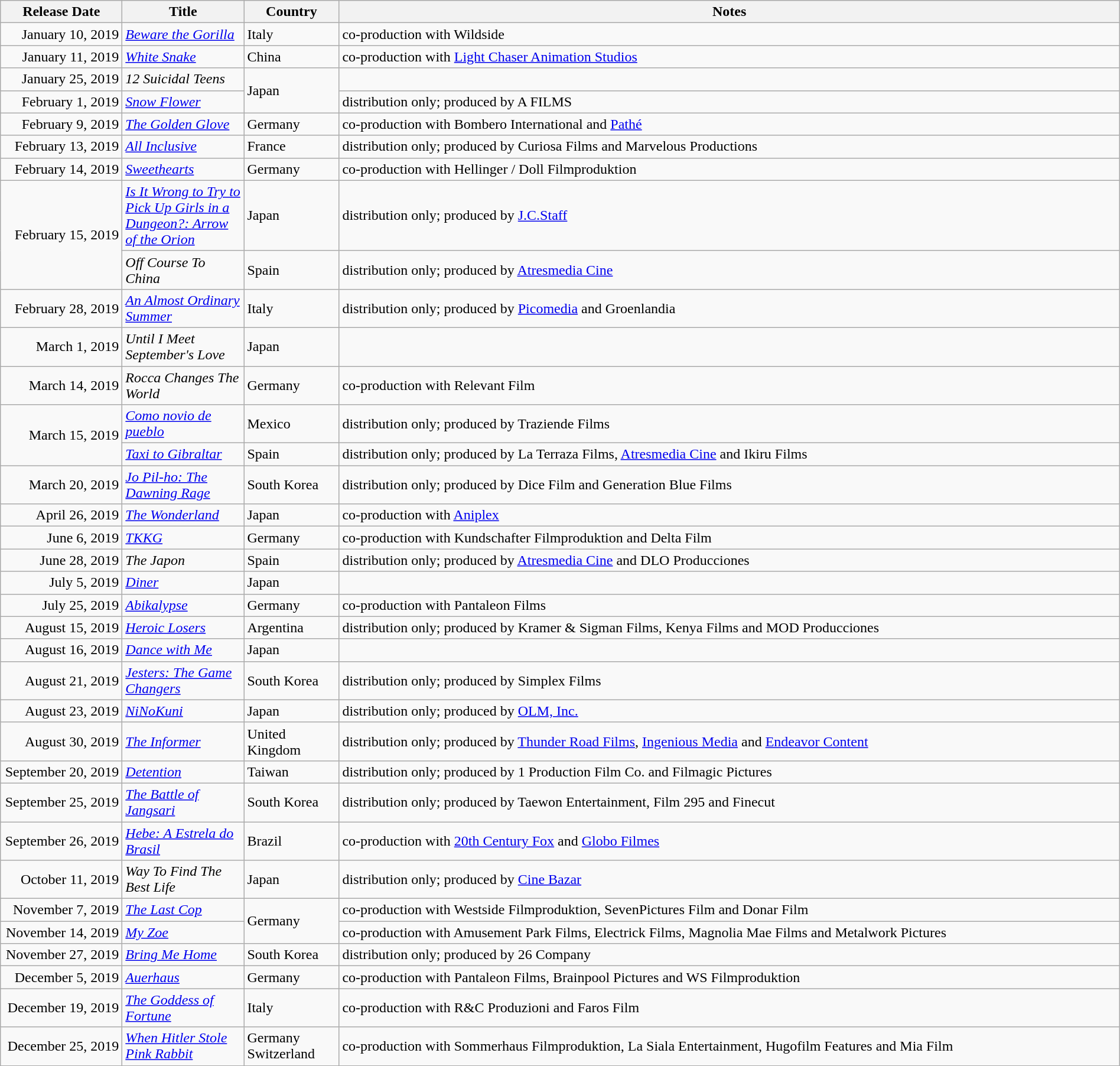<table class="wikitable sortable" style="width:100%;">
<tr>
<th scope="col" style=width:130px;">Release Date</th>
<th scope="col" style=width:130px;">Title</th>
<th scope="col" style=width:100px;">Country</th>
<th>Notes</th>
</tr>
<tr>
<td style="text-align:right;">January 10, 2019</td>
<td><em> <a href='#'>Beware the Gorilla</a></em></td>
<td>Italy</td>
<td>co-production with Wildside</td>
</tr>
<tr>
<td style="text-align:right;">January 11, 2019</td>
<td><em> <a href='#'>White Snake</a></em></td>
<td>China</td>
<td>co-production with <a href='#'>Light Chaser Animation Studios</a></td>
</tr>
<tr>
<td style="text-align:right;">January 25, 2019</td>
<td><em>12 Suicidal Teens</em></td>
<td rowspan="2">Japan</td>
<td></td>
</tr>
<tr>
<td style="text-align:right;">February 1, 2019</td>
<td><em><a href='#'>Snow Flower</a></em></td>
<td>distribution only; produced by A FILMS</td>
</tr>
<tr>
<td style="text-align:right;">February 9, 2019</td>
<td><em><a href='#'>The Golden Glove</a></em></td>
<td>Germany</td>
<td>co-production with Bombero International and <a href='#'>Pathé</a></td>
</tr>
<tr>
<td style="text-align:right;">February 13, 2019</td>
<td><em><a href='#'>All Inclusive</a></em></td>
<td>France</td>
<td>distribution only; produced by Curiosa Films and Marvelous Productions</td>
</tr>
<tr>
<td style="text-align:right;">February 14, 2019</td>
<td><em><a href='#'>Sweethearts</a></em></td>
<td>Germany</td>
<td>co-production with Hellinger / Doll Filmproduktion</td>
</tr>
<tr>
<td rowspan="2" style="text-align:right;">February 15, 2019</td>
<td><em> <a href='#'>Is It Wrong to Try to Pick Up Girls in a Dungeon?: Arrow of the Orion</a></em></td>
<td>Japan</td>
<td>distribution only; produced by <a href='#'>J.C.Staff</a></td>
</tr>
<tr>
<td><em>Off Course To China</em></td>
<td>Spain</td>
<td>distribution only; produced by <a href='#'>Atresmedia Cine</a></td>
</tr>
<tr>
<td style="text-align:right;">February 28, 2019</td>
<td><em> <a href='#'>An Almost Ordinary Summer</a></em></td>
<td>Italy</td>
<td>distribution only; produced by <a href='#'>Picomedia</a> and Groenlandia</td>
</tr>
<tr>
<td style="text-align:right;">March 1, 2019</td>
<td><em>Until I Meet September's Love</em></td>
<td>Japan</td>
<td></td>
</tr>
<tr>
<td style="text-align:right;">March 14, 2019</td>
<td><em>Rocca Changes The World</em></td>
<td>Germany</td>
<td>co-production with Relevant Film</td>
</tr>
<tr>
<td style="text-align:right;" rowspan="2">March 15, 2019</td>
<td><em><a href='#'>Como novio de pueblo</a></em></td>
<td>Mexico</td>
<td>distribution only; produced by Traziende Films</td>
</tr>
<tr>
<td><em><a href='#'>Taxi to Gibraltar</a></em></td>
<td>Spain</td>
<td>distribution only; produced by La Terraza Films, <a href='#'>Atresmedia Cine</a> and Ikiru Films</td>
</tr>
<tr>
<td style="text-align:right;">March 20, 2019</td>
<td><em> <a href='#'>Jo Pil-ho: The Dawning Rage</a></em></td>
<td>South Korea</td>
<td>distribution only; produced by Dice Film and Generation Blue Films</td>
</tr>
<tr>
<td style="text-align:right;">April 26, 2019</td>
<td><em><a href='#'>The Wonderland</a></em></td>
<td>Japan</td>
<td>co-production with <a href='#'>Aniplex</a></td>
</tr>
<tr>
<td style="text-align:right;">June 6, 2019</td>
<td><em><a href='#'>TKKG</a></em></td>
<td>Germany</td>
<td>co-production with Kundschafter Filmproduktion and Delta Film</td>
</tr>
<tr>
<td style="text-align:right;">June 28, 2019</td>
<td><em>The Japon</em></td>
<td>Spain</td>
<td>distribution only; produced by <a href='#'>Atresmedia Cine</a> and DLO Producciones</td>
</tr>
<tr>
<td style="text-align:right;">July 5, 2019</td>
<td><em><a href='#'>Diner</a></em></td>
<td>Japan</td>
<td></td>
</tr>
<tr>
<td style="text-align:right;">July 25, 2019</td>
<td><em><a href='#'>Abikalypse</a></em></td>
<td>Germany</td>
<td>co-production with Pantaleon Films</td>
</tr>
<tr>
<td style="text-align:right;">August 15, 2019</td>
<td><em><a href='#'>Heroic Losers</a></em></td>
<td>Argentina</td>
<td>distribution only; produced by Kramer & Sigman Films, Kenya Films and MOD Producciones</td>
</tr>
<tr>
<td style="text-align:right;">August 16, 2019</td>
<td><em><a href='#'>Dance with Me</a></em></td>
<td>Japan</td>
<td></td>
</tr>
<tr>
<td style="text-align:right;">August 21, 2019</td>
<td><em> <a href='#'>Jesters: The Game Changers</a></em></td>
<td>South Korea</td>
<td>distribution only; produced by Simplex Films</td>
</tr>
<tr>
<td style="text-align:right;">August 23, 2019</td>
<td><em> <a href='#'>NiNoKuni</a></em></td>
<td>Japan</td>
<td>distribution only; produced by <a href='#'>OLM, Inc.</a></td>
</tr>
<tr>
<td style="text-align:right;">August 30, 2019</td>
<td><em><a href='#'>The Informer</a></em></td>
<td>United Kingdom</td>
<td>distribution only; produced by <a href='#'>Thunder Road Films</a>, <a href='#'>Ingenious Media</a> and <a href='#'>Endeavor Content</a></td>
</tr>
<tr>
<td style="text-align:right;">September 20, 2019</td>
<td><em><a href='#'>Detention</a></em></td>
<td>Taiwan</td>
<td>distribution only; produced by 1 Production Film Co. and Filmagic Pictures</td>
</tr>
<tr>
<td style="text-align:right;">September 25, 2019</td>
<td><em> <a href='#'>The Battle of Jangsari</a></em></td>
<td>South Korea</td>
<td>distribution only; produced by Taewon Entertainment, Film 295 and Finecut</td>
</tr>
<tr>
<td style="text-align:right;">September 26, 2019</td>
<td><em><a href='#'>Hebe: A Estrela do Brasil</a></em></td>
<td>Brazil</td>
<td>co-production with <a href='#'>20th Century Fox</a> and <a href='#'>Globo Filmes</a></td>
</tr>
<tr>
<td style="text-align:right;">October 11, 2019</td>
<td><em>Way To Find The Best Life</em></td>
<td>Japan</td>
<td>distribution only; produced by <a href='#'>Cine Bazar</a></td>
</tr>
<tr>
<td style="text-align:right;">November 7, 2019</td>
<td><em><a href='#'>The Last Cop</a></em></td>
<td rowspan="2">Germany</td>
<td>co-production with Westside Filmproduktion, SevenPictures Film and Donar Film</td>
</tr>
<tr>
<td style="text-align:right;">November 14, 2019</td>
<td><em><a href='#'>My Zoe</a></em></td>
<td>co-production with Amusement Park Films, Electrick Films, Magnolia Mae Films and Metalwork Pictures</td>
</tr>
<tr>
<td style="text-align:right;">November 27, 2019</td>
<td><em> <a href='#'>Bring Me Home</a></em></td>
<td>South Korea</td>
<td>distribution only; produced by 26 Company</td>
</tr>
<tr>
<td style="text-align:right;">December 5, 2019</td>
<td><em><a href='#'>Auerhaus</a></em></td>
<td>Germany</td>
<td>co-production with Pantaleon Films, Brainpool Pictures and WS Filmproduktion</td>
</tr>
<tr>
<td style="text-align:right;">December 19, 2019</td>
<td><em> <a href='#'>The Goddess of Fortune</a></em></td>
<td>Italy</td>
<td>co-production with R&C Produzioni and Faros Film</td>
</tr>
<tr>
<td style="text-align:right;">December 25, 2019</td>
<td><em><a href='#'>When Hitler Stole Pink Rabbit</a></em></td>
<td>Germany <br> Switzerland</td>
<td>co-production with Sommerhaus Filmproduktion, La Siala Entertainment, Hugofilm Features and Mia Film</td>
</tr>
<tr>
</tr>
</table>
